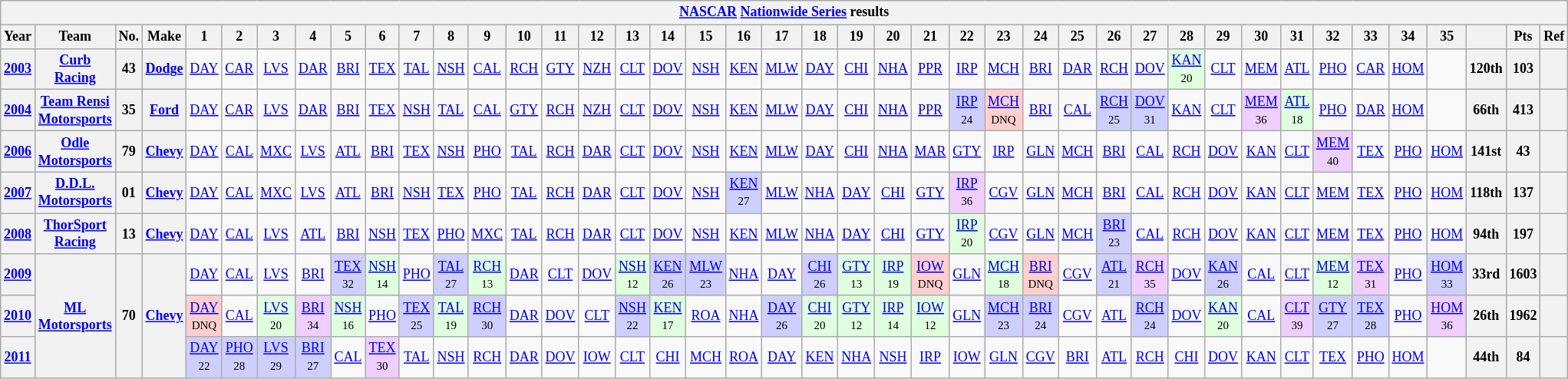<table class="wikitable" style="text-align:center; font-size:75%">
<tr>
<th colspan=45><a href='#'>NASCAR</a> <a href='#'>Nationwide Series</a> results</th>
</tr>
<tr>
<th>Year</th>
<th>Team</th>
<th>No.</th>
<th>Make</th>
<th>1</th>
<th>2</th>
<th>3</th>
<th>4</th>
<th>5</th>
<th>6</th>
<th>7</th>
<th>8</th>
<th>9</th>
<th>10</th>
<th>11</th>
<th>12</th>
<th>13</th>
<th>14</th>
<th>15</th>
<th>16</th>
<th>17</th>
<th>18</th>
<th>19</th>
<th>20</th>
<th>21</th>
<th>22</th>
<th>23</th>
<th>24</th>
<th>25</th>
<th>26</th>
<th>27</th>
<th>28</th>
<th>29</th>
<th>30</th>
<th>31</th>
<th>32</th>
<th>33</th>
<th>34</th>
<th>35</th>
<th></th>
<th>Pts</th>
<th>Ref</th>
</tr>
<tr>
<th><a href='#'>2003</a></th>
<th><a href='#'>Curb Racing</a></th>
<th>43</th>
<th><a href='#'>Dodge</a></th>
<td><a href='#'>DAY</a></td>
<td><a href='#'>CAR</a></td>
<td><a href='#'>LVS</a></td>
<td><a href='#'>DAR</a></td>
<td><a href='#'>BRI</a></td>
<td><a href='#'>TEX</a></td>
<td><a href='#'>TAL</a></td>
<td><a href='#'>NSH</a></td>
<td><a href='#'>CAL</a></td>
<td><a href='#'>RCH</a></td>
<td><a href='#'>GTY</a></td>
<td><a href='#'>NZH</a></td>
<td><a href='#'>CLT</a></td>
<td><a href='#'>DOV</a></td>
<td><a href='#'>NSH</a></td>
<td><a href='#'>KEN</a></td>
<td><a href='#'>MLW</a></td>
<td><a href='#'>DAY</a></td>
<td><a href='#'>CHI</a></td>
<td><a href='#'>NHA</a></td>
<td><a href='#'>PPR</a></td>
<td><a href='#'>IRP</a></td>
<td><a href='#'>MCH</a></td>
<td><a href='#'>BRI</a></td>
<td><a href='#'>DAR</a></td>
<td><a href='#'>RCH</a></td>
<td><a href='#'>DOV</a></td>
<td style="background:#DFFFDF;"><a href='#'>KAN</a><br><small>20</small></td>
<td><a href='#'>CLT</a></td>
<td><a href='#'>MEM</a></td>
<td><a href='#'>ATL</a></td>
<td><a href='#'>PHO</a></td>
<td><a href='#'>CAR</a></td>
<td><a href='#'>HOM</a></td>
<td></td>
<th>120th</th>
<th>103</th>
<th></th>
</tr>
<tr>
<th><a href='#'>2004</a></th>
<th><a href='#'>Team Rensi Motorsports</a></th>
<th>35</th>
<th><a href='#'>Ford</a></th>
<td><a href='#'>DAY</a></td>
<td><a href='#'>CAR</a></td>
<td><a href='#'>LVS</a></td>
<td><a href='#'>DAR</a></td>
<td><a href='#'>BRI</a></td>
<td><a href='#'>TEX</a></td>
<td><a href='#'>NSH</a></td>
<td><a href='#'>TAL</a></td>
<td><a href='#'>CAL</a></td>
<td><a href='#'>GTY</a></td>
<td><a href='#'>RCH</a></td>
<td><a href='#'>NZH</a></td>
<td><a href='#'>CLT</a></td>
<td><a href='#'>DOV</a></td>
<td><a href='#'>NSH</a></td>
<td><a href='#'>KEN</a></td>
<td><a href='#'>MLW</a></td>
<td><a href='#'>DAY</a></td>
<td><a href='#'>CHI</a></td>
<td><a href='#'>NHA</a></td>
<td><a href='#'>PPR</a></td>
<td style="background:#CFCFFF;"><a href='#'>IRP</a><br><small>24</small></td>
<td style="background:#FFCFCF;"><a href='#'>MCH</a><br><small>DNQ</small></td>
<td><a href='#'>BRI</a></td>
<td><a href='#'>CAL</a></td>
<td style="background:#CFCFFF;"><a href='#'>RCH</a><br><small>25</small></td>
<td style="background:#CFCFFF;"><a href='#'>DOV</a><br><small>31</small></td>
<td><a href='#'>KAN</a></td>
<td><a href='#'>CLT</a></td>
<td style="background:#EFCFFF;"><a href='#'>MEM</a><br><small>36</small></td>
<td style="background:#DFFFDF;"><a href='#'>ATL</a><br><small>18</small></td>
<td><a href='#'>PHO</a></td>
<td><a href='#'>DAR</a></td>
<td><a href='#'>HOM</a></td>
<td></td>
<th>66th</th>
<th>413</th>
<th></th>
</tr>
<tr>
<th><a href='#'>2006</a></th>
<th><a href='#'>Odle Motorsports</a></th>
<th>79</th>
<th><a href='#'>Chevy</a></th>
<td><a href='#'>DAY</a></td>
<td><a href='#'>CAL</a></td>
<td><a href='#'>MXC</a></td>
<td><a href='#'>LVS</a></td>
<td><a href='#'>ATL</a></td>
<td><a href='#'>BRI</a></td>
<td><a href='#'>TEX</a></td>
<td><a href='#'>NSH</a></td>
<td><a href='#'>PHO</a></td>
<td><a href='#'>TAL</a></td>
<td><a href='#'>RCH</a></td>
<td><a href='#'>DAR</a></td>
<td><a href='#'>CLT</a></td>
<td><a href='#'>DOV</a></td>
<td><a href='#'>NSH</a></td>
<td><a href='#'>KEN</a></td>
<td><a href='#'>MLW</a></td>
<td><a href='#'>DAY</a></td>
<td><a href='#'>CHI</a></td>
<td><a href='#'>NHA</a></td>
<td><a href='#'>MAR</a></td>
<td><a href='#'>GTY</a></td>
<td><a href='#'>IRP</a></td>
<td><a href='#'>GLN</a></td>
<td><a href='#'>MCH</a></td>
<td><a href='#'>BRI</a></td>
<td><a href='#'>CAL</a></td>
<td><a href='#'>RCH</a></td>
<td><a href='#'>DOV</a></td>
<td><a href='#'>KAN</a></td>
<td><a href='#'>CLT</a></td>
<td style="background:#EFCFFF;"><a href='#'>MEM</a><br><small>40</small></td>
<td><a href='#'>TEX</a></td>
<td><a href='#'>PHO</a></td>
<td><a href='#'>HOM</a></td>
<th>141st</th>
<th>43</th>
<th></th>
</tr>
<tr>
<th><a href='#'>2007</a></th>
<th><a href='#'>D.D.L. Motorsports</a></th>
<th>01</th>
<th><a href='#'>Chevy</a></th>
<td><a href='#'>DAY</a></td>
<td><a href='#'>CAL</a></td>
<td><a href='#'>MXC</a></td>
<td><a href='#'>LVS</a></td>
<td><a href='#'>ATL</a></td>
<td><a href='#'>BRI</a></td>
<td><a href='#'>NSH</a></td>
<td><a href='#'>TEX</a></td>
<td><a href='#'>PHO</a></td>
<td><a href='#'>TAL</a></td>
<td><a href='#'>RCH</a></td>
<td><a href='#'>DAR</a></td>
<td><a href='#'>CLT</a></td>
<td><a href='#'>DOV</a></td>
<td><a href='#'>NSH</a></td>
<td style="background:#CFCFFF;"><a href='#'>KEN</a><br><small>27</small></td>
<td><a href='#'>MLW</a></td>
<td><a href='#'>NHA</a></td>
<td><a href='#'>DAY</a></td>
<td><a href='#'>CHI</a></td>
<td><a href='#'>GTY</a></td>
<td style="background:#EFCFFF;"><a href='#'>IRP</a><br><small>36</small></td>
<td><a href='#'>CGV</a></td>
<td><a href='#'>GLN</a></td>
<td><a href='#'>MCH</a></td>
<td><a href='#'>BRI</a></td>
<td><a href='#'>CAL</a></td>
<td><a href='#'>RCH</a></td>
<td><a href='#'>DOV</a></td>
<td><a href='#'>KAN</a></td>
<td><a href='#'>CLT</a></td>
<td><a href='#'>MEM</a></td>
<td><a href='#'>TEX</a></td>
<td><a href='#'>PHO</a></td>
<td><a href='#'>HOM</a></td>
<th>118th</th>
<th>137</th>
<th></th>
</tr>
<tr>
<th><a href='#'>2008</a></th>
<th><a href='#'>ThorSport Racing</a></th>
<th>13</th>
<th><a href='#'>Chevy</a></th>
<td><a href='#'>DAY</a></td>
<td><a href='#'>CAL</a></td>
<td><a href='#'>LVS</a></td>
<td><a href='#'>ATL</a></td>
<td><a href='#'>BRI</a></td>
<td><a href='#'>NSH</a></td>
<td><a href='#'>TEX</a></td>
<td><a href='#'>PHO</a></td>
<td><a href='#'>MXC</a></td>
<td><a href='#'>TAL</a></td>
<td><a href='#'>RCH</a></td>
<td><a href='#'>DAR</a></td>
<td><a href='#'>CLT</a></td>
<td><a href='#'>DOV</a></td>
<td><a href='#'>NSH</a></td>
<td><a href='#'>KEN</a></td>
<td><a href='#'>MLW</a></td>
<td><a href='#'>NHA</a></td>
<td><a href='#'>DAY</a></td>
<td><a href='#'>CHI</a></td>
<td><a href='#'>GTY</a></td>
<td style="background:#DFFFDF;"><a href='#'>IRP</a><br><small>20</small></td>
<td><a href='#'>CGV</a></td>
<td><a href='#'>GLN</a></td>
<td><a href='#'>MCH</a></td>
<td style="background:#CFCFFF;"><a href='#'>BRI</a><br><small>23</small></td>
<td><a href='#'>CAL</a></td>
<td><a href='#'>RCH</a></td>
<td><a href='#'>DOV</a></td>
<td><a href='#'>KAN</a></td>
<td><a href='#'>CLT</a></td>
<td><a href='#'>MEM</a></td>
<td><a href='#'>TEX</a></td>
<td><a href='#'>PHO</a></td>
<td><a href='#'>HOM</a></td>
<th>94th</th>
<th>197</th>
<th></th>
</tr>
<tr>
<th><a href='#'>2009</a></th>
<th rowspan=3><a href='#'>ML Motorsports</a></th>
<th rowspan=3>70</th>
<th rowspan=3><a href='#'>Chevy</a></th>
<td><a href='#'>DAY</a></td>
<td><a href='#'>CAL</a></td>
<td><a href='#'>LVS</a></td>
<td><a href='#'>BRI</a></td>
<td style="background:#CFCFFF;"><a href='#'>TEX</a><br><small>32</small></td>
<td style="background:#DFFFDF;"><a href='#'>NSH</a><br><small>14</small></td>
<td><a href='#'>PHO</a></td>
<td style="background:#CFCFFF;"><a href='#'>TAL</a><br><small>27</small></td>
<td style="background:#DFFFDF;"><a href='#'>RCH</a><br><small>13</small></td>
<td><a href='#'>DAR</a></td>
<td><a href='#'>CLT</a></td>
<td><a href='#'>DOV</a></td>
<td style="background:#DFFFDF;"><a href='#'>NSH</a><br><small>12</small></td>
<td style="background:#CFCFFF;"><a href='#'>KEN</a><br><small>26</small></td>
<td style="background:#CFCFFF;"><a href='#'>MLW</a><br><small>23</small></td>
<td><a href='#'>NHA</a></td>
<td><a href='#'>DAY</a></td>
<td style="background:#CFCFFF;"><a href='#'>CHI</a><br><small>26</small></td>
<td style="background:#DFFFDF;"><a href='#'>GTY</a><br><small>13</small></td>
<td style="background:#DFFFDF;"><a href='#'>IRP</a><br><small>19</small></td>
<td style="background:#FFCFCF;"><a href='#'>IOW</a><br><small>DNQ</small></td>
<td><a href='#'>GLN</a></td>
<td style="background:#DFFFDF;"><a href='#'>MCH</a><br><small>18</small></td>
<td style="background:#FFCFCF;"><a href='#'>BRI</a><br><small>DNQ</small></td>
<td><a href='#'>CGV</a></td>
<td style="background:#CFCFFF;"><a href='#'>ATL</a><br><small>21</small></td>
<td style="background:#EFCFFF;"><a href='#'>RCH</a><br><small>35</small></td>
<td><a href='#'>DOV</a></td>
<td style="background:#CFCFFF;"><a href='#'>KAN</a><br><small>26</small></td>
<td><a href='#'>CAL</a></td>
<td><a href='#'>CLT</a></td>
<td style="background:#DFFFDF;"><a href='#'>MEM</a><br><small>12</small></td>
<td style="background:#EFCFFF;"><a href='#'>TEX</a><br><small>31</small></td>
<td><a href='#'>PHO</a></td>
<td style="background:#CFCFFF;"><a href='#'>HOM</a><br><small>33</small></td>
<th>33rd</th>
<th>1603</th>
<th></th>
</tr>
<tr>
<th><a href='#'>2010</a></th>
<td style="background:#FFCFCF;"><a href='#'>DAY</a><br><small>DNQ</small></td>
<td><a href='#'>CAL</a></td>
<td style="background:#DFFFDF;"><a href='#'>LVS</a><br><small>20</small></td>
<td style="background:#EFCFFF;"><a href='#'>BRI</a><br><small>34</small></td>
<td style="background:#DFFFDF;"><a href='#'>NSH</a><br><small>16</small></td>
<td><a href='#'>PHO</a></td>
<td style="background:#CFCFFF;"><a href='#'>TEX</a><br><small>25</small></td>
<td style="background:#DFFFDF;"><a href='#'>TAL</a><br><small>19</small></td>
<td style="background:#CFCFFF;"><a href='#'>RCH</a><br><small>30</small></td>
<td><a href='#'>DAR</a></td>
<td><a href='#'>DOV</a></td>
<td><a href='#'>CLT</a></td>
<td style="background:#CFCFFF;"><a href='#'>NSH</a><br><small>22</small></td>
<td style="background:#DFFFDF;"><a href='#'>KEN</a><br><small>17</small></td>
<td><a href='#'>ROA</a></td>
<td><a href='#'>NHA</a></td>
<td style="background:#CFCFFF;"><a href='#'>DAY</a><br><small>26</small></td>
<td style="background:#DFFFDF;"><a href='#'>CHI</a><br><small>20</small></td>
<td style="background:#DFFFDF;"><a href='#'>GTY</a><br><small>12</small></td>
<td style="background:#DFFFDF;"><a href='#'>IRP</a><br><small>14</small></td>
<td style="background:#DFFFDF;"><a href='#'>IOW</a><br><small>12</small></td>
<td><a href='#'>GLN</a></td>
<td style="background:#CFCFFF;"><a href='#'>MCH</a><br><small>23</small></td>
<td style="background:#CFCFFF;"><a href='#'>BRI</a><br><small>24</small></td>
<td><a href='#'>CGV</a></td>
<td><a href='#'>ATL</a></td>
<td style="background:#CFCFFF;"><a href='#'>RCH</a><br><small>24</small></td>
<td><a href='#'>DOV</a></td>
<td style="background:#DFFFDF;"><a href='#'>KAN</a><br><small>20</small></td>
<td><a href='#'>CAL</a></td>
<td style="background:#EFCFFF;"><a href='#'>CLT</a><br><small>39</small></td>
<td style="background:#CFCFFF;"><a href='#'>GTY</a><br><small>27</small></td>
<td style="background:#CFCFFF;"><a href='#'>TEX</a><br><small>28</small></td>
<td><a href='#'>PHO</a></td>
<td style="background:#EFCFFF;"><a href='#'>HOM</a><br><small>36</small></td>
<th>26th</th>
<th>1962</th>
<th></th>
</tr>
<tr>
<th><a href='#'>2011</a></th>
<td style="background:#CFCFFF;"><a href='#'>DAY</a><br><small>22</small></td>
<td style="background:#CFCFFF;"><a href='#'>PHO</a><br><small>28</small></td>
<td style="background:#CFCFFF;"><a href='#'>LVS</a><br><small>29</small></td>
<td style="background:#CFCFFF;"><a href='#'>BRI</a><br><small>27</small></td>
<td><a href='#'>CAL</a></td>
<td style="background:#EFCFFF;"><a href='#'>TEX</a><br><small>30</small></td>
<td><a href='#'>TAL</a></td>
<td><a href='#'>NSH</a></td>
<td><a href='#'>RCH</a></td>
<td><a href='#'>DAR</a></td>
<td><a href='#'>DOV</a></td>
<td><a href='#'>IOW</a></td>
<td><a href='#'>CLT</a></td>
<td><a href='#'>CHI</a></td>
<td><a href='#'>MCH</a></td>
<td><a href='#'>ROA</a></td>
<td><a href='#'>DAY</a></td>
<td><a href='#'>KEN</a></td>
<td><a href='#'>NHA</a></td>
<td><a href='#'>NSH</a></td>
<td><a href='#'>IRP</a></td>
<td><a href='#'>IOW</a></td>
<td><a href='#'>GLN</a></td>
<td><a href='#'>CGV</a></td>
<td><a href='#'>BRI</a></td>
<td><a href='#'>ATL</a></td>
<td><a href='#'>RCH</a></td>
<td><a href='#'>CHI</a></td>
<td><a href='#'>DOV</a></td>
<td><a href='#'>KAN</a></td>
<td><a href='#'>CLT</a></td>
<td><a href='#'>TEX</a></td>
<td><a href='#'>PHO</a></td>
<td><a href='#'>HOM</a></td>
<td></td>
<th>44th</th>
<th>84</th>
<th></th>
</tr>
</table>
